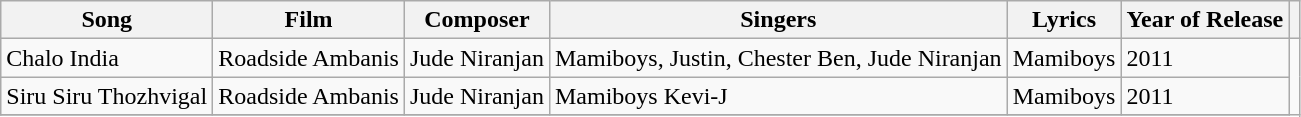<table class="wikitable">
<tr>
<th>Song</th>
<th>Film</th>
<th>Composer</th>
<th>Singers</th>
<th>Lyrics</th>
<th>Year of Release</th>
<th></th>
</tr>
<tr>
<td>Chalo India</td>
<td>Roadside Ambanis</td>
<td>Jude Niranjan</td>
<td>Mamiboys, Justin, Chester Ben, Jude Niranjan</td>
<td>Mamiboys</td>
<td>2011</td>
</tr>
<tr>
<td>Siru Siru Thozhvigal</td>
<td>Roadside Ambanis</td>
<td>Jude Niranjan</td>
<td>Mamiboys Kevi-J</td>
<td>Mamiboys</td>
<td>2011</td>
</tr>
<tr>
</tr>
</table>
